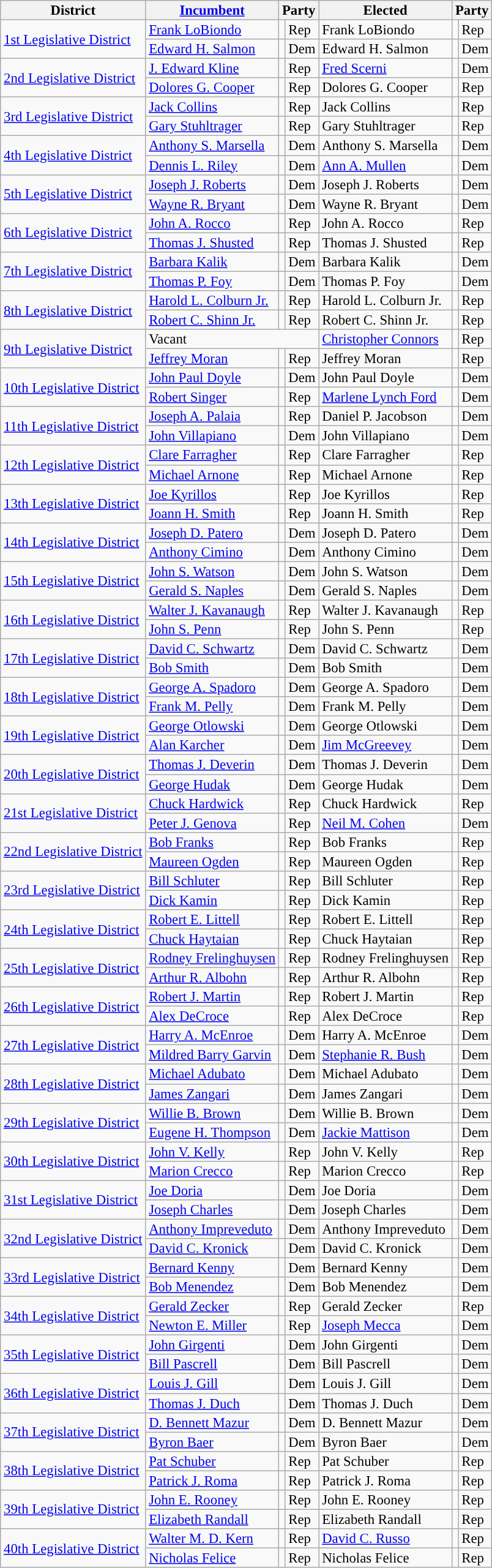<table class="sortable wikitable" style="font-size:95%;line-height:14px;">
<tr>
<th>District</th>
<th class="unsortable"><a href='#'>Incumbent</a></th>
<th colspan="2">Party</th>
<th class="unsortable">Elected</th>
<th colspan="2">Party</th>
</tr>
<tr>
<td rowspan="2"><a href='#'>1st Legislative District</a></td>
<td><a href='#'>Frank LoBiondo</a></td>
<td style="background:"></td>
<td>Rep</td>
<td>Frank LoBiondo</td>
<td style="background:"></td>
<td>Rep</td>
</tr>
<tr>
<td><a href='#'>Edward H. Salmon</a></td>
<td style="background:"></td>
<td>Dem</td>
<td>Edward H. Salmon</td>
<td style="background:"></td>
<td>Dem</td>
</tr>
<tr>
<td rowspan="2"><a href='#'>2nd Legislative District</a></td>
<td><a href='#'>J. Edward Kline</a></td>
<td style="background:"></td>
<td>Rep</td>
<td><a href='#'>Fred Scerni</a></td>
<td style="background:"></td>
<td>Dem</td>
</tr>
<tr>
<td><a href='#'>Dolores G. Cooper</a></td>
<td style="background:"></td>
<td>Rep</td>
<td>Dolores G. Cooper</td>
<td style="background:"></td>
<td>Rep</td>
</tr>
<tr>
<td rowspan="2"><a href='#'>3rd Legislative District</a></td>
<td><a href='#'>Jack Collins</a></td>
<td style="background:"></td>
<td>Rep</td>
<td>Jack Collins</td>
<td style="background:"></td>
<td>Rep</td>
</tr>
<tr>
<td><a href='#'>Gary Stuhltrager</a></td>
<td style="background:"></td>
<td>Rep</td>
<td>Gary Stuhltrager</td>
<td style="background:"></td>
<td>Rep</td>
</tr>
<tr>
<td rowspan="2"><a href='#'>4th Legislative District</a></td>
<td><a href='#'>Anthony S. Marsella</a></td>
<td style="background:"></td>
<td>Dem</td>
<td>Anthony S. Marsella</td>
<td style="background:"></td>
<td>Dem</td>
</tr>
<tr>
<td><a href='#'>Dennis L. Riley</a></td>
<td style="background:"></td>
<td>Dem</td>
<td><a href='#'>Ann A. Mullen</a></td>
<td style="background:"></td>
<td>Dem</td>
</tr>
<tr>
<td rowspan="2"><a href='#'>5th Legislative District</a></td>
<td><a href='#'>Joseph J. Roberts</a></td>
<td style="background:"></td>
<td>Dem</td>
<td>Joseph J. Roberts</td>
<td style="background:"></td>
<td>Dem</td>
</tr>
<tr>
<td><a href='#'>Wayne R. Bryant</a></td>
<td style="background:"></td>
<td>Dem</td>
<td>Wayne R. Bryant</td>
<td style="background:"></td>
<td>Dem</td>
</tr>
<tr>
<td rowspan="2"><a href='#'>6th Legislative District</a></td>
<td><a href='#'>John A. Rocco</a></td>
<td style="background:"></td>
<td>Rep</td>
<td>John A. Rocco</td>
<td style="background:"></td>
<td>Rep</td>
</tr>
<tr>
<td><a href='#'>Thomas J. Shusted</a></td>
<td style="background:"></td>
<td>Rep</td>
<td>Thomas J. Shusted</td>
<td style="background:"></td>
<td>Rep</td>
</tr>
<tr>
<td rowspan="2"><a href='#'>7th Legislative District</a></td>
<td><a href='#'>Barbara Kalik</a></td>
<td style="background:"></td>
<td>Dem</td>
<td>Barbara Kalik</td>
<td style="background:"></td>
<td>Dem</td>
</tr>
<tr>
<td><a href='#'>Thomas P. Foy</a></td>
<td style="background:"></td>
<td>Dem</td>
<td>Thomas P. Foy</td>
<td style="background:"></td>
<td>Dem</td>
</tr>
<tr>
<td rowspan="2"><a href='#'>8th Legislative District</a></td>
<td><a href='#'>Harold L. Colburn Jr.</a></td>
<td style="background:"></td>
<td>Rep</td>
<td>Harold L. Colburn Jr.</td>
<td style="background:"></td>
<td>Rep</td>
</tr>
<tr>
<td><a href='#'>Robert C. Shinn Jr.</a></td>
<td style="background:"></td>
<td>Rep</td>
<td>Robert C. Shinn Jr.</td>
<td style="background:"></td>
<td>Rep</td>
</tr>
<tr>
<td rowspan="2"><a href='#'>9th Legislative District</a></td>
<td colspan="3">Vacant</td>
<td><a href='#'>Christopher Connors</a></td>
<td style="background:"></td>
<td>Rep</td>
</tr>
<tr>
<td><a href='#'>Jeffrey Moran</a></td>
<td style="background:"></td>
<td>Rep</td>
<td>Jeffrey Moran</td>
<td style="background:"></td>
<td>Rep</td>
</tr>
<tr>
<td rowspan="2"><a href='#'>10th Legislative District</a></td>
<td><a href='#'>John Paul Doyle</a></td>
<td style="background:"></td>
<td>Dem</td>
<td>John Paul Doyle</td>
<td style="background:"></td>
<td>Dem</td>
</tr>
<tr>
<td><a href='#'>Robert Singer</a></td>
<td style="background:"></td>
<td>Rep</td>
<td><a href='#'>Marlene Lynch Ford</a></td>
<td style="background:"></td>
<td>Dem</td>
</tr>
<tr>
<td rowspan="2"><a href='#'>11th Legislative District</a></td>
<td><a href='#'>Joseph A. Palaia</a></td>
<td style="background:"></td>
<td>Rep</td>
<td>Daniel P. Jacobson</td>
<td style="background:"></td>
<td>Dem</td>
</tr>
<tr>
<td><a href='#'>John Villapiano</a></td>
<td style="background:"></td>
<td>Dem</td>
<td>John Villapiano</td>
<td style="background:"></td>
<td>Dem</td>
</tr>
<tr>
<td rowspan="2"><a href='#'>12th Legislative District</a></td>
<td><a href='#'>Clare Farragher</a></td>
<td style="background:"></td>
<td>Rep</td>
<td>Clare Farragher</td>
<td style="background:"></td>
<td>Rep</td>
</tr>
<tr>
<td><a href='#'>Michael Arnone</a></td>
<td style="background:"></td>
<td>Rep</td>
<td>Michael Arnone</td>
<td style="background:"></td>
<td>Rep</td>
</tr>
<tr>
<td rowspan="2"><a href='#'>13th Legislative District</a></td>
<td><a href='#'>Joe Kyrillos</a></td>
<td style="background:"></td>
<td>Rep</td>
<td>Joe Kyrillos</td>
<td style="background:"></td>
<td>Rep</td>
</tr>
<tr>
<td><a href='#'>Joann H. Smith</a></td>
<td style="background:"></td>
<td>Rep</td>
<td>Joann H. Smith</td>
<td style="background:"></td>
<td>Rep</td>
</tr>
<tr>
<td rowspan="2"><a href='#'>14th Legislative District</a></td>
<td><a href='#'>Joseph D. Patero</a></td>
<td style="background:"></td>
<td>Dem</td>
<td>Joseph D. Patero</td>
<td style="background:"></td>
<td>Dem</td>
</tr>
<tr>
<td><a href='#'>Anthony Cimino</a></td>
<td style="background:"></td>
<td>Dem</td>
<td>Anthony Cimino</td>
<td style="background:"></td>
<td>Dem</td>
</tr>
<tr>
<td rowspan="2"><a href='#'>15th Legislative District</a></td>
<td><a href='#'>John S. Watson</a></td>
<td style="background:"></td>
<td>Dem</td>
<td>John S. Watson</td>
<td style="background:"></td>
<td>Dem</td>
</tr>
<tr>
<td><a href='#'>Gerald S. Naples</a></td>
<td style="background:"></td>
<td>Dem</td>
<td>Gerald S. Naples</td>
<td style="background:"></td>
<td>Dem</td>
</tr>
<tr>
<td rowspan="2"><a href='#'>16th Legislative District</a></td>
<td><a href='#'>Walter J. Kavanaugh</a></td>
<td style="background:"></td>
<td>Rep</td>
<td>Walter J. Kavanaugh</td>
<td style="background:"></td>
<td>Rep</td>
</tr>
<tr>
<td><a href='#'>John S. Penn</a></td>
<td style="background:"></td>
<td>Rep</td>
<td>John S. Penn</td>
<td style="background:"></td>
<td>Rep</td>
</tr>
<tr>
<td rowspan="2"><a href='#'>17th Legislative District</a></td>
<td><a href='#'>David C. Schwartz</a></td>
<td style="background:"></td>
<td>Dem</td>
<td>David C. Schwartz</td>
<td style="background:"></td>
<td>Dem</td>
</tr>
<tr>
<td><a href='#'>Bob Smith</a></td>
<td style="background:"></td>
<td>Dem</td>
<td>Bob Smith</td>
<td style="background:"></td>
<td>Dem</td>
</tr>
<tr>
<td rowspan="2"><a href='#'>18th Legislative District</a></td>
<td><a href='#'>George A. Spadoro</a></td>
<td style="background:"></td>
<td>Dem</td>
<td>George A. Spadoro</td>
<td style="background:"></td>
<td>Dem</td>
</tr>
<tr>
<td><a href='#'>Frank M. Pelly</a></td>
<td style="background:"></td>
<td>Dem</td>
<td>Frank M. Pelly</td>
<td style="background:"></td>
<td>Dem</td>
</tr>
<tr>
<td rowspan="2"><a href='#'>19th Legislative District</a></td>
<td><a href='#'>George Otlowski</a></td>
<td style="background:"></td>
<td>Dem</td>
<td>George Otlowski</td>
<td style="background:"></td>
<td>Dem</td>
</tr>
<tr>
<td><a href='#'>Alan Karcher</a></td>
<td style="background:"></td>
<td>Dem</td>
<td><a href='#'>Jim McGreevey</a></td>
<td style="background:"></td>
<td>Dem</td>
</tr>
<tr>
<td rowspan="2"><a href='#'>20th Legislative District</a></td>
<td><a href='#'>Thomas J. Deverin</a></td>
<td style="background:"></td>
<td>Dem</td>
<td>Thomas J. Deverin</td>
<td style="background:"></td>
<td>Dem</td>
</tr>
<tr>
<td><a href='#'>George Hudak</a></td>
<td style="background:"></td>
<td>Dem</td>
<td>George Hudak</td>
<td style="background:"></td>
<td>Dem</td>
</tr>
<tr>
<td rowspan="2"><a href='#'>21st Legislative District</a></td>
<td><a href='#'>Chuck Hardwick</a></td>
<td style="background:"></td>
<td>Rep</td>
<td>Chuck Hardwick</td>
<td style="background:"></td>
<td>Rep</td>
</tr>
<tr>
<td><a href='#'>Peter J. Genova</a></td>
<td style="background:"></td>
<td>Rep</td>
<td><a href='#'>Neil M. Cohen</a></td>
<td style="background:"></td>
<td>Dem</td>
</tr>
<tr>
<td rowspan="2"><a href='#'>22nd Legislative District</a></td>
<td><a href='#'>Bob Franks</a></td>
<td style="background:"></td>
<td>Rep</td>
<td>Bob Franks</td>
<td style="background:"></td>
<td>Rep</td>
</tr>
<tr>
<td><a href='#'>Maureen Ogden</a></td>
<td style="background:"></td>
<td>Rep</td>
<td>Maureen Ogden</td>
<td style="background:"></td>
<td>Rep</td>
</tr>
<tr>
<td rowspan="2"><a href='#'>23rd Legislative District</a></td>
<td><a href='#'>Bill Schluter</a></td>
<td style="background:"></td>
<td>Rep</td>
<td>Bill Schluter</td>
<td style="background:"></td>
<td>Rep</td>
</tr>
<tr>
<td><a href='#'>Dick Kamin</a></td>
<td style="background:"></td>
<td>Rep</td>
<td>Dick Kamin</td>
<td style="background:"></td>
<td>Rep</td>
</tr>
<tr>
<td rowspan="2"><a href='#'>24th Legislative District</a></td>
<td><a href='#'>Robert E. Littell</a></td>
<td style="background:"></td>
<td>Rep</td>
<td>Robert E. Littell</td>
<td style="background:"></td>
<td>Rep</td>
</tr>
<tr>
<td><a href='#'>Chuck Haytaian</a></td>
<td style="background:"></td>
<td>Rep</td>
<td>Chuck Haytaian</td>
<td style="background:"></td>
<td>Rep</td>
</tr>
<tr>
<td rowspan="2"><a href='#'>25th Legislative District</a></td>
<td><a href='#'>Rodney Frelinghuysen</a></td>
<td style="background:"></td>
<td>Rep</td>
<td>Rodney Frelinghuysen</td>
<td style="background:"></td>
<td>Rep</td>
</tr>
<tr>
<td><a href='#'>Arthur R. Albohn</a></td>
<td style="background:"></td>
<td>Rep</td>
<td>Arthur R. Albohn</td>
<td style="background:"></td>
<td>Rep</td>
</tr>
<tr>
<td rowspan="2"><a href='#'>26th Legislative District</a></td>
<td><a href='#'>Robert J. Martin</a></td>
<td style="background:"></td>
<td>Rep</td>
<td>Robert J. Martin</td>
<td style="background:"></td>
<td>Rep</td>
</tr>
<tr>
<td><a href='#'>Alex DeCroce</a></td>
<td style="background:"></td>
<td>Rep</td>
<td>Alex DeCroce</td>
<td style="background:"></td>
<td>Rep</td>
</tr>
<tr>
<td rowspan="2"><a href='#'>27th Legislative District</a></td>
<td><a href='#'>Harry A. McEnroe</a></td>
<td style="background:"></td>
<td>Dem</td>
<td>Harry A. McEnroe</td>
<td style="background:"></td>
<td>Dem</td>
</tr>
<tr>
<td><a href='#'>Mildred Barry Garvin</a></td>
<td style="background:"></td>
<td>Dem</td>
<td><a href='#'>Stephanie R. Bush</a></td>
<td style="background:"></td>
<td>Dem</td>
</tr>
<tr>
<td rowspan="2"><a href='#'>28th Legislative District</a></td>
<td><a href='#'>Michael Adubato</a></td>
<td style="background:"></td>
<td>Dem</td>
<td>Michael Adubato</td>
<td style="background:"></td>
<td>Dem</td>
</tr>
<tr>
<td><a href='#'>James Zangari</a></td>
<td style="background:"></td>
<td>Dem</td>
<td>James Zangari</td>
<td style="background:"></td>
<td>Dem</td>
</tr>
<tr>
<td rowspan="2"><a href='#'>29th Legislative District</a></td>
<td><a href='#'>Willie B. Brown</a></td>
<td style="background:"></td>
<td>Dem</td>
<td>Willie B. Brown</td>
<td style="background:"></td>
<td>Dem</td>
</tr>
<tr>
<td><a href='#'>Eugene H. Thompson</a></td>
<td style="background:"></td>
<td>Dem</td>
<td><a href='#'>Jackie Mattison</a></td>
<td style="background:"></td>
<td>Dem</td>
</tr>
<tr>
<td rowspan="2"><a href='#'>30th Legislative District</a></td>
<td><a href='#'>John V. Kelly</a></td>
<td style="background:"></td>
<td>Rep</td>
<td>John V. Kelly</td>
<td style="background:"></td>
<td>Rep</td>
</tr>
<tr>
<td><a href='#'>Marion Crecco</a></td>
<td style="background:"></td>
<td>Rep</td>
<td>Marion Crecco</td>
<td style="background:"></td>
<td>Rep</td>
</tr>
<tr>
<td rowspan="2"><a href='#'>31st Legislative District</a></td>
<td><a href='#'>Joe Doria</a></td>
<td style="background:"></td>
<td>Dem</td>
<td>Joe Doria</td>
<td style="background:"></td>
<td>Dem</td>
</tr>
<tr>
<td><a href='#'>Joseph Charles</a></td>
<td style="background:"></td>
<td>Dem</td>
<td>Joseph Charles</td>
<td style="background:"></td>
<td>Dem</td>
</tr>
<tr>
<td rowspan="2"><a href='#'>32nd Legislative District</a></td>
<td><a href='#'>Anthony Impreveduto</a></td>
<td style="background:"></td>
<td>Dem</td>
<td>Anthony Impreveduto</td>
<td style="background:"></td>
<td>Dem</td>
</tr>
<tr>
<td><a href='#'>David C. Kronick</a></td>
<td style="background:"></td>
<td>Dem</td>
<td>David C. Kronick</td>
<td style="background:"></td>
<td>Dem</td>
</tr>
<tr>
<td rowspan="2"><a href='#'>33rd Legislative District</a></td>
<td><a href='#'>Bernard Kenny</a></td>
<td style="background:"></td>
<td>Dem</td>
<td>Bernard Kenny</td>
<td style="background:"></td>
<td>Dem</td>
</tr>
<tr>
<td><a href='#'>Bob Menendez</a></td>
<td style="background:"></td>
<td>Dem</td>
<td>Bob Menendez</td>
<td style="background:"></td>
<td>Dem</td>
</tr>
<tr>
<td rowspan="2"><a href='#'>34th Legislative District</a></td>
<td><a href='#'>Gerald Zecker</a></td>
<td style="background:"></td>
<td>Rep</td>
<td>Gerald Zecker</td>
<td style="background:"></td>
<td>Rep</td>
</tr>
<tr>
<td><a href='#'>Newton E. Miller</a></td>
<td style="background:"></td>
<td>Rep</td>
<td><a href='#'>Joseph Mecca</a></td>
<td style="background:"></td>
<td>Dem</td>
</tr>
<tr>
<td rowspan="2"><a href='#'>35th Legislative District</a></td>
<td><a href='#'>John Girgenti</a></td>
<td style="background:"></td>
<td>Dem</td>
<td>John Girgenti</td>
<td style="background:"></td>
<td>Dem</td>
</tr>
<tr>
<td><a href='#'>Bill Pascrell</a></td>
<td style="background:"></td>
<td>Dem</td>
<td>Bill Pascrell</td>
<td style="background:"></td>
<td>Dem</td>
</tr>
<tr>
<td rowspan="2"><a href='#'>36th Legislative District</a></td>
<td><a href='#'>Louis J. Gill</a></td>
<td style="background:"></td>
<td>Dem</td>
<td>Louis J. Gill</td>
<td style="background:"></td>
<td>Dem</td>
</tr>
<tr>
<td><a href='#'>Thomas J. Duch</a></td>
<td style="background:"></td>
<td>Dem</td>
<td>Thomas J. Duch</td>
<td style="background:"></td>
<td>Dem</td>
</tr>
<tr>
<td rowspan="2"><a href='#'>37th Legislative District</a></td>
<td><a href='#'>D. Bennett Mazur</a></td>
<td style="background:"></td>
<td>Dem</td>
<td>D. Bennett Mazur</td>
<td style="background:"></td>
<td>Dem</td>
</tr>
<tr>
<td><a href='#'>Byron Baer</a></td>
<td style="background:"></td>
<td>Dem</td>
<td>Byron Baer</td>
<td style="background:"></td>
<td>Dem</td>
</tr>
<tr>
<td rowspan="2"><a href='#'>38th Legislative District</a></td>
<td><a href='#'>Pat Schuber</a></td>
<td style="background:"></td>
<td>Rep</td>
<td>Pat Schuber</td>
<td style="background:"></td>
<td>Rep</td>
</tr>
<tr>
<td><a href='#'>Patrick J. Roma</a></td>
<td style="background:"></td>
<td>Rep</td>
<td>Patrick J. Roma</td>
<td style="background:"></td>
<td>Rep</td>
</tr>
<tr>
<td rowspan="2"><a href='#'>39th Legislative District</a></td>
<td><a href='#'>John E. Rooney</a></td>
<td style="background:"></td>
<td>Rep</td>
<td>John E. Rooney</td>
<td style="background:"></td>
<td>Rep</td>
</tr>
<tr>
<td><a href='#'>Elizabeth Randall</a></td>
<td style="background:"></td>
<td>Rep</td>
<td>Elizabeth Randall</td>
<td style="background:"></td>
<td>Rep</td>
</tr>
<tr>
<td rowspan="2"><a href='#'>40th Legislative District</a></td>
<td><a href='#'>Walter M. D. Kern</a></td>
<td style="background:"></td>
<td>Rep</td>
<td><a href='#'>David C. Russo</a></td>
<td style="background:"></td>
<td>Rep</td>
</tr>
<tr>
<td><a href='#'>Nicholas Felice</a></td>
<td style="background:"></td>
<td>Rep</td>
<td>Nicholas Felice</td>
<td style="background:"></td>
<td>Rep</td>
</tr>
</table>
